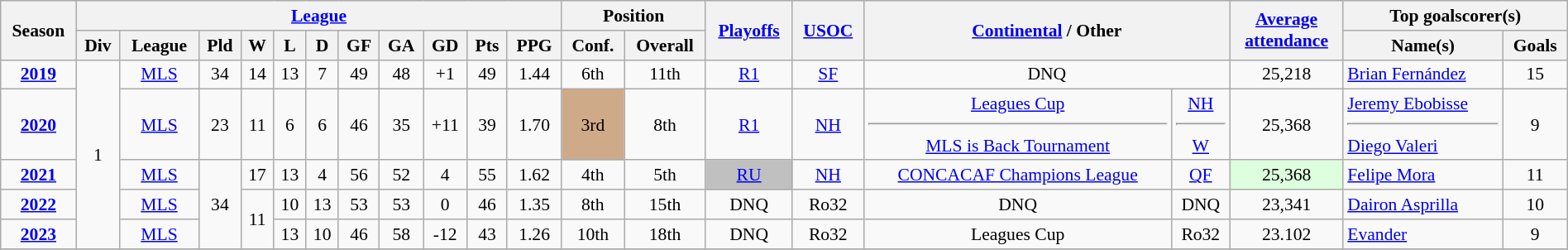<table class="wikitable" width=100% style="font-size:90%; text-align:center;">
<tr style="background:#f0f6ff;">
<th rowspan=2>Season</th>
<th colspan=11><a href='#'>League</a></th>
<th colspan=2>Position</th>
<th rowspan=2><a href='#'>Playoffs</a></th>
<th rowspan=2><a href='#'>USOC</a></th>
<th rowspan=2 colspan=2><a href='#'>Continental</a> / Other</th>
<th rowspan=2><a href='#'>Average <br> attendance</a></th>
<th colspan=2>Top goalscorer(s)</th>
</tr>
<tr>
<th>Div</th>
<th>League</th>
<th>Pld</th>
<th>W</th>
<th>L</th>
<th>D</th>
<th>GF</th>
<th>GA</th>
<th>GD</th>
<th>Pts</th>
<th>PPG</th>
<th>Conf.</th>
<th>Overall</th>
<th>Name(s)</th>
<th>Goals</th>
</tr>
<tr>
<td><strong><a href='#'>2019</a></strong></td>
<td rowspan=5>1</td>
<td><a href='#'>MLS</a></td>
<td>34</td>
<td>14</td>
<td>13</td>
<td>7</td>
<td>49</td>
<td>48</td>
<td>+1</td>
<td>49</td>
<td>1.44</td>
<td>6th</td>
<td>11th</td>
<td><a href='#'>R1</a></td>
<td><a href='#'>SF</a></td>
<td colspan=2>DNQ</td>
<td>25,218</td>
<td align="left"> <a href='#'>Brian Fernández</a></td>
<td>15</td>
</tr>
<tr>
<td><strong><a href='#'>2020</a></strong></td>
<td><a href='#'>MLS</a></td>
<td>23</td>
<td>11</td>
<td>6</td>
<td>6</td>
<td>46</td>
<td>35</td>
<td>+11</td>
<td>39</td>
<td>1.70</td>
<td bgcolor=CFAA88>3rd</td>
<td>8th</td>
<td><a href='#'>R1</a></td>
<td><a href='#'>NH</a></td>
<td><a href='#'>Leagues Cup</a><hr><a href='#'>MLS is Back Tournament</a></td>
<td><a href='#'>NH</a><hr><div><a href='#'>W</a></div></td>
<td>25,368</td>
<td align="left"> <a href='#'>Jeremy Ebobisse</a><hr> <a href='#'>Diego Valeri</a></td>
<td>9</td>
</tr>
<tr>
<td><strong><a href='#'>2021</a></strong></td>
<td><a href='#'>MLS</a></td>
<td rowspan="3">34</td>
<td>17</td>
<td>13</td>
<td>4</td>
<td>56</td>
<td>52</td>
<td>4</td>
<td>55</td>
<td>1.62</td>
<td>4th</td>
<td>5th</td>
<td bgcolor=silver><a href='#'>RU</a></td>
<td><a href='#'>NH</a></td>
<td><a href='#'>CONCACAF Champions League</a></td>
<td><a href='#'>QF</a></td>
<td style="background:#dfd;">25,368</td>
<td align="left"> <a href='#'>Felipe Mora</a></td>
<td>11</td>
</tr>
<tr>
<td><strong><a href='#'>2022</a></strong></td>
<td><a href='#'>MLS</a></td>
<td rowspan="2">11</td>
<td>10</td>
<td>13</td>
<td>53</td>
<td>53</td>
<td>0</td>
<td>46</td>
<td>1.35</td>
<td>8th</td>
<td>15th</td>
<td>DNQ</td>
<td>Ro32</td>
<td>DNQ</td>
<td>DNQ</td>
<td>23,341</td>
<td align="left"> <a href='#'>Dairon Asprilla</a></td>
<td>10</td>
</tr>
<tr>
<td><strong><a href='#'>2023</a></strong></td>
<td><a href='#'>MLS</a></td>
<td>13</td>
<td>10</td>
<td>46</td>
<td>58</td>
<td>-12</td>
<td>43</td>
<td>1.26</td>
<td>10th</td>
<td>18th</td>
<td>DNQ</td>
<td>Ro32</td>
<td>Leagues Cup</td>
<td>Ro32</td>
<td>23.102</td>
<td align="left"> <a href='#'>Evander</a></td>
<td>9</td>
</tr>
<tr>
</tr>
</table>
